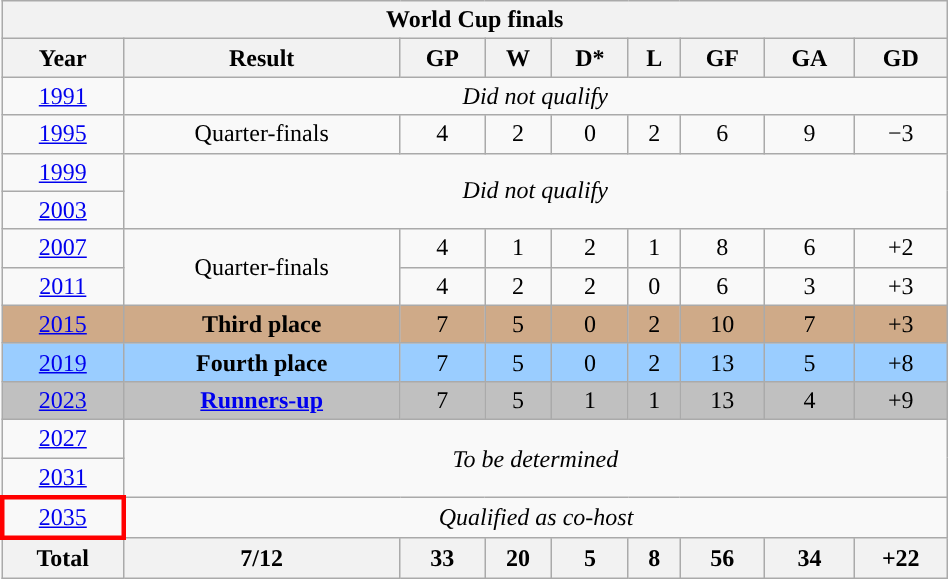<table class="wikitable" style="text-align:center;width:50%">
<tr>
<th colspan=10>World Cup finals</th>
</tr>
<tr>
<th>Year</th>
<th>Result</th>
<th>GP</th>
<th>W</th>
<th>D*</th>
<th>L</th>
<th>GF</th>
<th>GA</th>
<th>GD</th>
</tr>
<tr>
<td> <a href='#'>1991</a></td>
<td colspan=8><em>Did not qualify</em></td>
</tr>
<tr>
<td> <a href='#'>1995</a></td>
<td>Quarter-finals</td>
<td>4</td>
<td>2</td>
<td>0</td>
<td>2</td>
<td>6</td>
<td>9</td>
<td>−3</td>
</tr>
<tr>
<td> <a href='#'>1999</a></td>
<td colspan=8 rowspan=2><em>Did not qualify</em></td>
</tr>
<tr>
<td> <a href='#'>2003</a></td>
</tr>
<tr>
<td> <a href='#'>2007</a></td>
<td rowspan=2>Quarter-finals</td>
<td>4</td>
<td>1</td>
<td>2</td>
<td>1</td>
<td>8</td>
<td>6</td>
<td>+2</td>
</tr>
<tr>
<td> <a href='#'>2011</a></td>
<td>4</td>
<td>2</td>
<td>2</td>
<td>0</td>
<td>6</td>
<td>3</td>
<td>+3</td>
</tr>
<tr style="background:#cfaa88">
<td> <a href='#'>2015</a></td>
<td><strong>Third place</strong></td>
<td>7</td>
<td>5</td>
<td>0</td>
<td>2</td>
<td>10</td>
<td>7</td>
<td>+3</td>
</tr>
<tr style="background:#9acdff">
<td> <a href='#'>2019</a></td>
<td><strong>Fourth place</strong></td>
<td>7</td>
<td>5</td>
<td>0</td>
<td>2</td>
<td>13</td>
<td>5</td>
<td>+8</td>
</tr>
<tr style="background:silver">
<td>  <a href='#'>2023</a></td>
<td><strong><a href='#'>Runners-up</a></strong></td>
<td>7</td>
<td>5</td>
<td>1</td>
<td>1</td>
<td>13</td>
<td>4</td>
<td>+9</td>
</tr>
<tr>
<td> <a href='#'>2027</a></td>
<td colspan=8 rowspan=2><em>To be determined</em></td>
</tr>
<tr>
<td> <a href='#'>2031</a></td>
</tr>
<tr>
<td style="border: 3px solid red"> <a href='#'>2035</a></td>
<td colspan=8><em>Qualified as co-host</em></td>
</tr>
<tr>
<th>Total</th>
<th>7/12</th>
<th>33</th>
<th>20</th>
<th>5</th>
<th>8</th>
<th>56</th>
<th>34</th>
<th>+22</th>
</tr>
</table>
